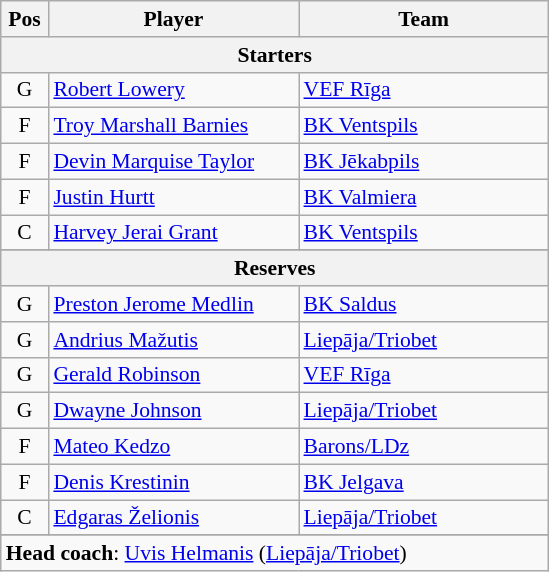<table class="wikitable" style="text-align:center; font-size:90%;">
<tr>
<th scope="col" width="25px">Pos</th>
<th scope="col" width="160px">Player</th>
<th scope="col" width="160px">Team</th>
</tr>
<tr>
<th scope="col" colspan="5">Starters</th>
</tr>
<tr>
<td>G</td>
<td style="text-align:left"> <a href='#'>Robert Lowery</a></td>
<td style="text-align:left"><a href='#'>VEF Rīga</a></td>
</tr>
<tr>
<td>F</td>
<td style="text-align:left"> <a href='#'>Troy Marshall Barnies</a></td>
<td style="text-align:left"><a href='#'>BK Ventspils</a></td>
</tr>
<tr>
<td>F</td>
<td style="text-align:left"> <a href='#'>Devin Marquise Taylor</a></td>
<td style="text-align:left"><a href='#'>BK Jēkabpils</a></td>
</tr>
<tr>
<td>F</td>
<td style="text-align:left"> <a href='#'>Justin Hurtt</a></td>
<td style="text-align:left"><a href='#'>BK Valmiera</a></td>
</tr>
<tr>
<td>C</td>
<td style="text-align:left"> <a href='#'>Harvey Jerai Grant</a></td>
<td style="text-align:left"><a href='#'>BK Ventspils</a></td>
</tr>
<tr>
</tr>
<tr>
<th scope="col" colspan="5">Reserves</th>
</tr>
<tr>
<td>G</td>
<td style="text-align:left"> <a href='#'>Preston Jerome Medlin</a></td>
<td style="text-align:left"><a href='#'>BK Saldus</a></td>
</tr>
<tr>
<td>G</td>
<td style="text-align:left"> <a href='#'>Andrius Mažutis</a></td>
<td style="text-align:left"><a href='#'>Liepāja/Triobet</a></td>
</tr>
<tr>
<td>G</td>
<td style="text-align:left"> <a href='#'>Gerald Robinson</a></td>
<td style="text-align:left"><a href='#'>VEF Rīga</a></td>
</tr>
<tr>
<td>G</td>
<td style="text-align:left"> <a href='#'>Dwayne Johnson</a></td>
<td style="text-align:left"><a href='#'>Liepāja/Triobet</a></td>
</tr>
<tr>
<td>F</td>
<td style="text-align:left"> <a href='#'>Mateo Kedzo</a></td>
<td style="text-align:left"><a href='#'>Barons/LDz</a></td>
</tr>
<tr>
<td>F</td>
<td style="text-align:left"> <a href='#'>Denis Krestinin</a></td>
<td style="text-align:left"><a href='#'>BK Jelgava</a></td>
</tr>
<tr>
<td>C</td>
<td style="text-align:left"> <a href='#'>Edgaras Želionis</a></td>
<td style="text-align:left"><a href='#'>Liepāja/Triobet</a></td>
</tr>
<tr>
</tr>
<tr>
<td style="text-align:left" colspan="5"><strong>Head coach</strong>: <a href='#'>Uvis Helmanis</a> (<a href='#'>Liepāja/Triobet</a>)</td>
</tr>
</table>
